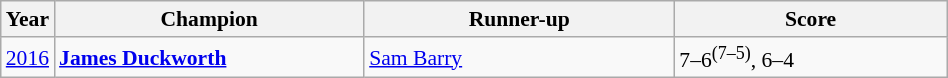<table class="wikitable" style="font-size:90%">
<tr>
<th>Year</th>
<th width="200">Champion</th>
<th width="200">Runner-up</th>
<th width="175">Score</th>
</tr>
<tr>
<td><a href='#'>2016</a></td>
<td> <strong><a href='#'>James Duckworth</a></strong></td>
<td> <a href='#'>Sam Barry</a></td>
<td>7–6<sup>(7–5)</sup>, 6–4</td>
</tr>
</table>
